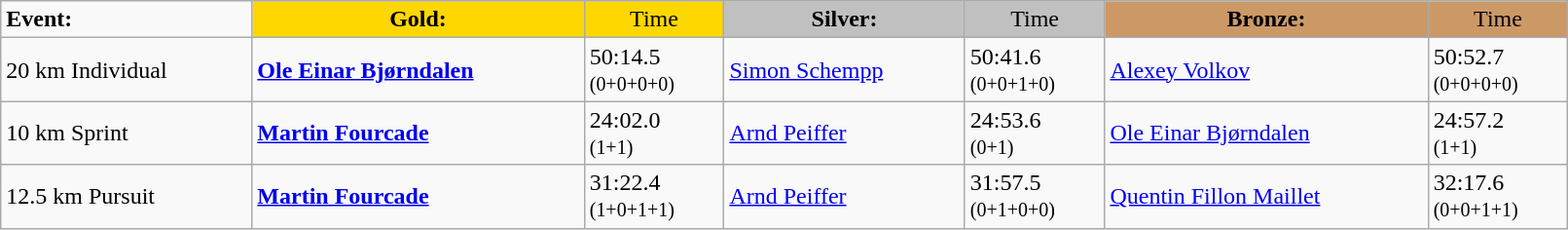<table class="wikitable" width=85%>
<tr>
<td><strong>Event:</strong></td>
<td style="text-align:center;background-color:gold;"><strong>Gold:</strong></td>
<td style="text-align:center;background-color:gold;">Time</td>
<td style="text-align:center;background-color:silver;"><strong>Silver:</strong></td>
<td style="text-align:center;background-color:silver;">Time</td>
<td style="text-align:center;background-color:#CC9966;"><strong>Bronze:</strong></td>
<td style="text-align:center;background-color:#CC9966;">Time</td>
</tr>
<tr>
<td>20 km Individual<br></td>
<td><strong><a href='#'>Ole Einar Bjørndalen</a></strong><br><small></small></td>
<td>50:14.5<br><small>(0+0+0+0)</small></td>
<td><a href='#'>Simon Schempp</a><br><small></small></td>
<td>50:41.6<br><small>(0+0+1+0)</small></td>
<td><a href='#'>Alexey Volkov</a><br><small></small></td>
<td>50:52.7<br><small>(0+0+0+0)</small></td>
</tr>
<tr>
<td>10 km Sprint<br></td>
<td><strong><a href='#'>Martin Fourcade</a></strong><br><small></small></td>
<td>24:02.0<br><small>(1+1)</small></td>
<td><a href='#'>Arnd Peiffer</a><br><small></small></td>
<td>24:53.6<br><small>(0+1)</small></td>
<td><a href='#'>Ole Einar Bjørndalen</a><br><small></small></td>
<td>24:57.2<br><small>(1+1)</small></td>
</tr>
<tr>
<td>12.5 km Pursuit<br></td>
<td><strong><a href='#'>Martin Fourcade</a></strong><br><small></small></td>
<td>31:22.4<br><small>(1+0+1+1)</small></td>
<td><a href='#'>Arnd Peiffer</a><br><small></small></td>
<td>31:57.5<br><small>(0+1+0+0)</small></td>
<td><a href='#'>Quentin Fillon Maillet</a><br><small></small></td>
<td>32:17.6<br><small>(0+0+1+1)</small></td>
</tr>
</table>
